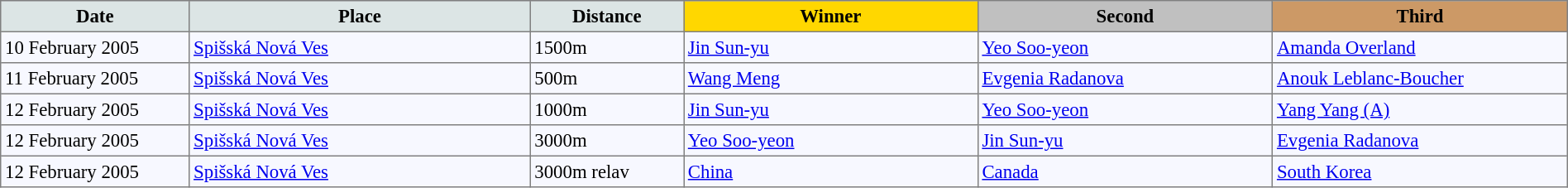<table bgcolor="#f7f8ff" cellpadding="3" cellspacing="0" border="1" style="font-size: 95%; border: gray solid 1px; border-collapse: collapse;">
<tr bgcolor="#CCCCCC">
<td align="center" bgcolor="#DCE5E5" width="150"><strong>Date</strong></td>
<td align="center" bgcolor="#DCE5E5" width="280"><strong>Place</strong></td>
<td align="center" bgcolor="#DCE5E5" width="120"><strong>Distance</strong></td>
<td align="center" bgcolor="gold" width="240"><strong>Winner</strong></td>
<td align="center" bgcolor="silver" width="240"><strong>Second</strong></td>
<td align="center" bgcolor="CC9966" width="240"><strong>Third</strong></td>
</tr>
<tr align="left">
<td>10 February 2005</td>
<td> <a href='#'>Spišská Nová Ves</a></td>
<td>1500m</td>
<td> <a href='#'>Jin Sun-yu</a></td>
<td> <a href='#'>Yeo Soo-yeon</a></td>
<td> <a href='#'>Amanda Overland</a></td>
</tr>
<tr align="left">
<td>11 February 2005</td>
<td> <a href='#'>Spišská Nová Ves</a></td>
<td>500m</td>
<td> <a href='#'>Wang Meng</a></td>
<td> <a href='#'>Evgenia Radanova</a></td>
<td> <a href='#'>Anouk Leblanc-Boucher</a></td>
</tr>
<tr align="left">
<td>12 February 2005</td>
<td> <a href='#'>Spišská Nová Ves</a></td>
<td>1000m</td>
<td> <a href='#'>Jin Sun-yu</a></td>
<td> <a href='#'>Yeo Soo-yeon</a></td>
<td> <a href='#'>Yang Yang (A)</a></td>
</tr>
<tr align="left">
<td>12 February 2005</td>
<td> <a href='#'>Spišská Nová Ves</a></td>
<td>3000m</td>
<td> <a href='#'>Yeo Soo-yeon</a></td>
<td> <a href='#'>Jin Sun-yu</a></td>
<td> <a href='#'>Evgenia Radanova</a></td>
</tr>
<tr align="left">
<td>12 February 2005</td>
<td> <a href='#'>Spišská Nová Ves</a></td>
<td>3000m relav</td>
<td> <a href='#'>China</a></td>
<td> <a href='#'>Canada</a></td>
<td> <a href='#'>South Korea</a></td>
</tr>
</table>
